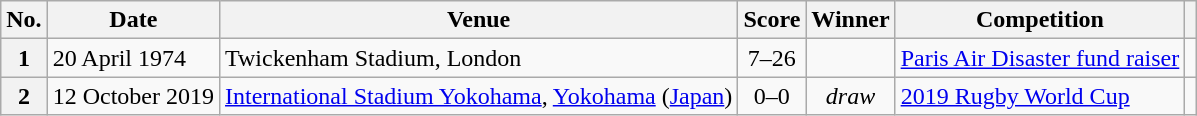<table class="wikitable">
<tr>
<th>No.</th>
<th>Date</th>
<th>Venue</th>
<th>Score</th>
<th>Winner</th>
<th>Competition</th>
<th></th>
</tr>
<tr>
<th scope="row">1</th>
<td>20 April 1974</td>
<td>Twickenham Stadium, London</td>
<td style="text-align:center">7–26</td>
<td></td>
<td><a href='#'>Paris Air Disaster fund raiser</a></td>
<td style="text-align:center"></td>
</tr>
<tr>
<th scope="row">2</th>
<td>12 October 2019</td>
<td><a href='#'>International Stadium Yokohama</a>, <a href='#'>Yokohama</a> (<a href='#'>Japan</a>)</td>
<td style="text-align:center">0–0</td>
<td style="text-align:center"><em>draw</em></td>
<td><a href='#'>2019 Rugby World Cup</a></td>
<td style="text-align:center"></td>
</tr>
</table>
